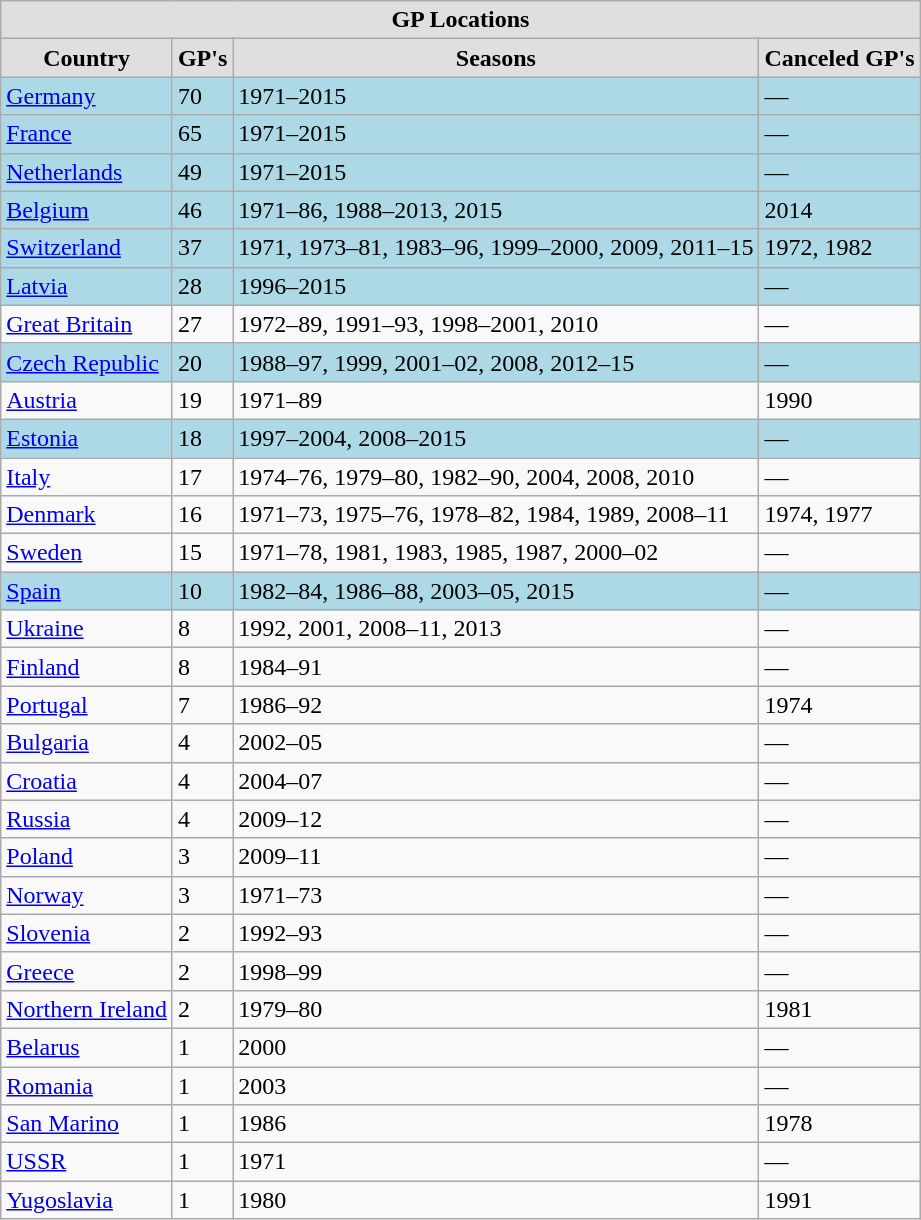<table class="wikitable">
<tr align="center" style="background:#dfdfdf;">
<td colspan=4><strong>GP Locations</strong></td>
</tr>
<tr align="center" style="background:#dfdfdf;">
<td><strong>Country</strong></td>
<td><strong>GP's</strong></td>
<td><strong>Seasons</strong></td>
<td><strong>Canceled GP's</strong></td>
</tr>
<tr align="left" style="background:lightblue;">
<td> <a href='#'>Germany</a></td>
<td>70</td>
<td>1971–2015</td>
<td>—</td>
</tr>
<tr align="left" style="background:lightblue;">
<td> <a href='#'>France</a></td>
<td>65</td>
<td>1971–2015</td>
<td>—</td>
</tr>
<tr align="left" style="background:lightblue;">
<td> <a href='#'>Netherlands</a></td>
<td>49</td>
<td>1971–2015</td>
<td>—</td>
</tr>
<tr align="left" style="background:lightblue;">
<td> <a href='#'>Belgium</a></td>
<td>46</td>
<td>1971–86, 1988–2013, 2015</td>
<td>2014</td>
</tr>
<tr align="left" style="background:lightblue;">
<td> <a href='#'>Switzerland</a></td>
<td>37</td>
<td>1971, 1973–81, 1983–96, 1999–2000, 2009, 2011–15</td>
<td>1972, 1982</td>
</tr>
<tr align="left" style="background:lightblue;">
<td> <a href='#'>Latvia</a></td>
<td>28</td>
<td>1996–2015</td>
<td>—</td>
</tr>
<tr align="left">
<td> <a href='#'>Great Britain</a></td>
<td>27</td>
<td>1972–89, 1991–93, 1998–2001, 2010</td>
<td>—</td>
</tr>
<tr align="left" style="background:lightblue;">
<td> <a href='#'>Czech Republic</a></td>
<td>20</td>
<td>1988–97, 1999, 2001–02, 2008, 2012–15</td>
<td>—</td>
</tr>
<tr align="left">
<td> <a href='#'>Austria</a></td>
<td>19</td>
<td>1971–89</td>
<td>1990</td>
</tr>
<tr align="left" style="background:lightblue;">
<td> <a href='#'>Estonia</a></td>
<td>18</td>
<td>1997–2004, 2008–2015</td>
<td>—</td>
</tr>
<tr align="left">
<td> <a href='#'>Italy</a></td>
<td>17</td>
<td>1974–76, 1979–80, 1982–90, 2004, 2008, 2010</td>
<td>—</td>
</tr>
<tr align="left">
<td> <a href='#'>Denmark</a></td>
<td>16</td>
<td>1971–73, 1975–76, 1978–82, 1984, 1989, 2008–11</td>
<td>1974, 1977</td>
</tr>
<tr align="left">
<td> <a href='#'>Sweden</a></td>
<td>15</td>
<td>1971–78, 1981, 1983, 1985, 1987, 2000–02</td>
<td>—</td>
</tr>
<tr align="left" style="background:lightblue;">
<td> <a href='#'>Spain</a></td>
<td>10</td>
<td>1982–84, 1986–88, 2003–05, 2015</td>
<td>—</td>
</tr>
<tr align="left">
<td> <a href='#'>Ukraine</a></td>
<td>8</td>
<td>1992, 2001, 2008–11, 2013</td>
<td>—</td>
</tr>
<tr align="left">
<td> <a href='#'>Finland</a></td>
<td>8</td>
<td>1984–91</td>
<td>—</td>
</tr>
<tr align="left">
<td> <a href='#'>Portugal</a></td>
<td>7</td>
<td>1986–92</td>
<td>1974</td>
</tr>
<tr align="left">
<td> <a href='#'>Bulgaria</a></td>
<td>4</td>
<td>2002–05</td>
<td>—</td>
</tr>
<tr align="left">
<td> <a href='#'>Croatia</a></td>
<td>4</td>
<td>2004–07</td>
<td>—</td>
</tr>
<tr align="left">
<td> <a href='#'>Russia</a></td>
<td>4</td>
<td>2009–12</td>
<td>—</td>
</tr>
<tr align="left">
<td> <a href='#'>Poland</a></td>
<td>3</td>
<td>2009–11</td>
<td>—</td>
</tr>
<tr align="left">
<td> <a href='#'>Norway</a></td>
<td>3</td>
<td>1971–73</td>
<td>—</td>
</tr>
<tr align="left">
<td> <a href='#'>Slovenia</a></td>
<td>2</td>
<td>1992–93</td>
<td>—</td>
</tr>
<tr align="left">
<td> <a href='#'>Greece</a></td>
<td>2</td>
<td>1998–99</td>
<td>—</td>
</tr>
<tr align="left">
<td> <a href='#'>Northern Ireland</a></td>
<td>2</td>
<td>1979–80</td>
<td>1981</td>
</tr>
<tr align="left">
<td> <a href='#'>Belarus</a></td>
<td>1</td>
<td>2000</td>
<td>—</td>
</tr>
<tr align="left">
<td> <a href='#'>Romania</a></td>
<td>1</td>
<td>2003</td>
<td>—</td>
</tr>
<tr align="left">
<td> <a href='#'>San Marino</a></td>
<td>1</td>
<td>1986</td>
<td>1978</td>
</tr>
<tr align="left">
<td> <a href='#'>USSR</a></td>
<td>1</td>
<td>1971</td>
<td>—</td>
</tr>
<tr align="left">
<td> <a href='#'>Yugoslavia</a></td>
<td>1</td>
<td>1980</td>
<td>1991</td>
</tr>
</table>
